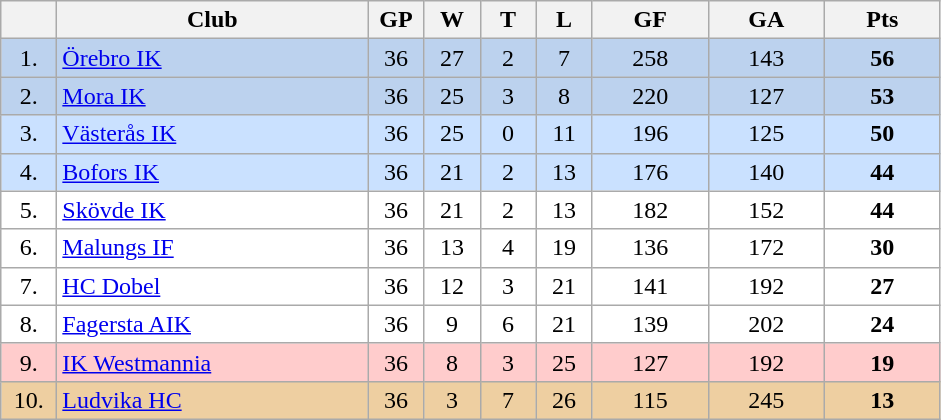<table class="wikitable">
<tr>
<th width="30"></th>
<th width="200">Club</th>
<th width="30">GP</th>
<th width="30">W</th>
<th width="30">T</th>
<th width="30">L</th>
<th width="70">GF</th>
<th width="70">GA</th>
<th width="70">Pts</th>
</tr>
<tr bgcolor="#BCD2EE" align="center">
<td>1.</td>
<td align="left"><a href='#'>Örebro IK</a></td>
<td>36</td>
<td>27</td>
<td>2</td>
<td>7</td>
<td>258</td>
<td>143</td>
<td><strong>56</strong></td>
</tr>
<tr bgcolor="#BCD2EE" align="center">
<td>2.</td>
<td align="left"><a href='#'>Mora IK</a></td>
<td>36</td>
<td>25</td>
<td>3</td>
<td>8</td>
<td>220</td>
<td>127</td>
<td><strong>53</strong></td>
</tr>
<tr bgcolor="#CAE1FF" align="center">
<td>3.</td>
<td align="left"><a href='#'>Västerås IK</a></td>
<td>36</td>
<td>25</td>
<td>0</td>
<td>11</td>
<td>196</td>
<td>125</td>
<td><strong>50</strong></td>
</tr>
<tr bgcolor="#CAE1FF" align="center">
<td>4.</td>
<td align="left"><a href='#'>Bofors IK</a></td>
<td>36</td>
<td>21</td>
<td>2</td>
<td>13</td>
<td>176</td>
<td>140</td>
<td><strong>44</strong></td>
</tr>
<tr bgcolor="#FFFFFF" align="center">
<td>5.</td>
<td align="left"><a href='#'>Skövde IK</a></td>
<td>36</td>
<td>21</td>
<td>2</td>
<td>13</td>
<td>182</td>
<td>152</td>
<td><strong>44</strong></td>
</tr>
<tr bgcolor="#FFFFFF" align="center">
<td>6.</td>
<td align="left"><a href='#'>Malungs IF</a></td>
<td>36</td>
<td>13</td>
<td>4</td>
<td>19</td>
<td>136</td>
<td>172</td>
<td><strong>30</strong></td>
</tr>
<tr bgcolor="#FFFFFF" align="center">
<td>7.</td>
<td align="left"><a href='#'>HC Dobel</a></td>
<td>36</td>
<td>12</td>
<td>3</td>
<td>21</td>
<td>141</td>
<td>192</td>
<td><strong>27</strong></td>
</tr>
<tr bgcolor="#FFFFFF" align="center">
<td>8.</td>
<td align="left"><a href='#'>Fagersta AIK</a></td>
<td>36</td>
<td>9</td>
<td>6</td>
<td>21</td>
<td>139</td>
<td>202</td>
<td><strong>24</strong></td>
</tr>
<tr bgcolor="#FFCCCC" align="center">
<td>9.</td>
<td align="left"><a href='#'>IK Westmannia</a></td>
<td>36</td>
<td>8</td>
<td>3</td>
<td>25</td>
<td>127</td>
<td>192</td>
<td><strong>19</strong></td>
</tr>
<tr bgcolor="#EECFA1" align="center">
<td>10.</td>
<td align="left"><a href='#'>Ludvika HC</a></td>
<td>36</td>
<td>3</td>
<td>7</td>
<td>26</td>
<td>115</td>
<td>245</td>
<td><strong>13</strong></td>
</tr>
</table>
